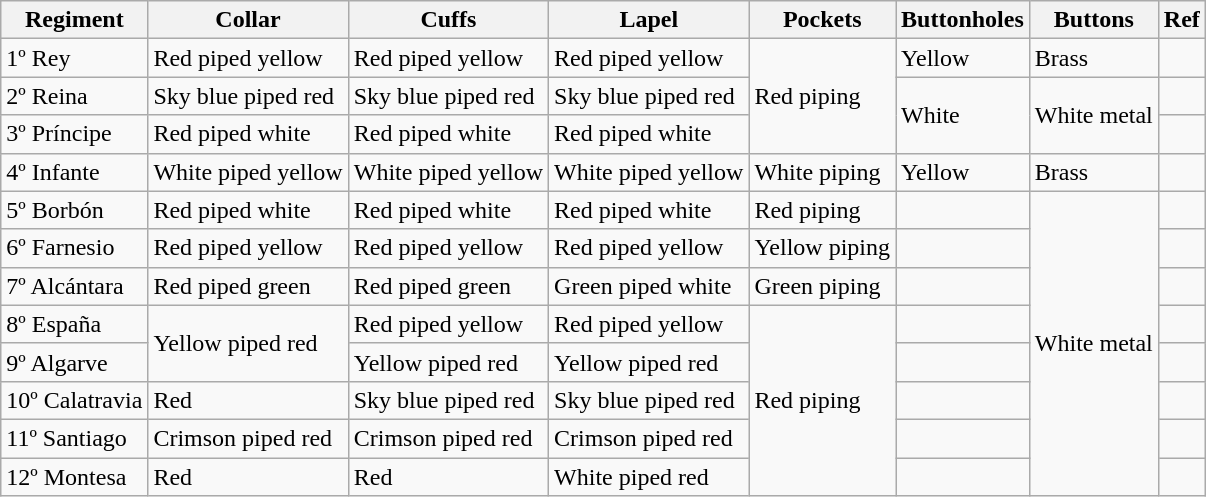<table class="wikitable sortable">
<tr>
<th>Regiment</th>
<th>Collar</th>
<th>Cuffs</th>
<th>Lapel</th>
<th>Pockets</th>
<th>Buttonholes</th>
<th>Buttons</th>
<th class="unsortable">Ref</th>
</tr>
<tr>
<td>1º Rey</td>
<td>Red piped yellow</td>
<td>Red piped yellow</td>
<td>Red piped yellow</td>
<td rowspan="3">Red piping</td>
<td>Yellow</td>
<td>Brass</td>
<td></td>
</tr>
<tr>
<td>2º Reina</td>
<td>Sky blue piped red</td>
<td>Sky blue piped red</td>
<td>Sky blue piped red</td>
<td rowspan="2">White</td>
<td rowspan="2">White metal</td>
<td></td>
</tr>
<tr>
<td>3º Príncipe</td>
<td>Red piped white</td>
<td>Red piped white</td>
<td>Red piped white</td>
<td></td>
</tr>
<tr>
<td>4º Infante</td>
<td>White piped yellow</td>
<td>White piped yellow</td>
<td>White piped yellow</td>
<td>White piping</td>
<td>Yellow</td>
<td>Brass</td>
<td></td>
</tr>
<tr>
<td>5º Borbón</td>
<td>Red piped white</td>
<td>Red piped white</td>
<td>Red piped white</td>
<td>Red piping</td>
<td></td>
<td rowspan="8">White metal</td>
<td></td>
</tr>
<tr>
<td>6º Farnesio</td>
<td>Red piped yellow</td>
<td>Red piped yellow</td>
<td>Red piped yellow</td>
<td>Yellow piping</td>
<td></td>
<td></td>
</tr>
<tr>
<td>7º Alcántara</td>
<td>Red piped green</td>
<td>Red piped green</td>
<td>Green piped white</td>
<td>Green piping</td>
<td></td>
<td></td>
</tr>
<tr>
<td>8º España</td>
<td rowspan="2">Yellow piped red</td>
<td>Red piped yellow</td>
<td>Red piped yellow</td>
<td rowspan="5">Red piping</td>
<td></td>
<td></td>
</tr>
<tr>
<td>9º Algarve</td>
<td>Yellow piped red</td>
<td>Yellow piped red</td>
<td></td>
<td></td>
</tr>
<tr>
<td>10º Calatravia</td>
<td>Red</td>
<td>Sky blue piped red</td>
<td>Sky blue piped red</td>
<td></td>
<td></td>
</tr>
<tr>
<td>11º Santiago</td>
<td>Crimson piped red</td>
<td>Crimson piped red</td>
<td>Crimson piped red</td>
<td></td>
<td></td>
</tr>
<tr>
<td>12º Montesa</td>
<td>Red</td>
<td>Red</td>
<td>White piped red</td>
<td></td>
<td></td>
</tr>
</table>
